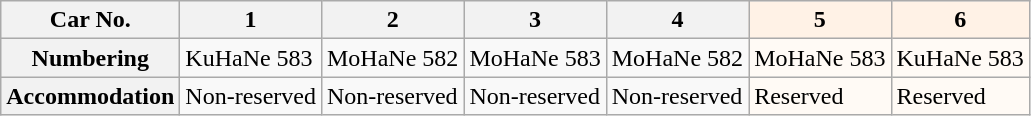<table class="wikitable">
<tr>
<th>Car No.</th>
<th>1</th>
<th>2</th>
<th>3</th>
<th>4</th>
<th style="background: #FFF2E6">5</th>
<th style="background: #FFF2E6">6</th>
</tr>
<tr>
<th>Numbering</th>
<td>KuHaNe 583</td>
<td>MoHaNe 582</td>
<td>MoHaNe 583</td>
<td>MoHaNe 582</td>
<td style="background: #FFFAF5">MoHaNe 583</td>
<td style="background: #FFFAF5">KuHaNe 583</td>
</tr>
<tr>
<th>Accommodation</th>
<td>Non-reserved</td>
<td>Non-reserved</td>
<td>Non-reserved</td>
<td>Non-reserved</td>
<td style="background: #FFFAF5">Reserved</td>
<td style="background: #FFFAF5">Reserved</td>
</tr>
</table>
